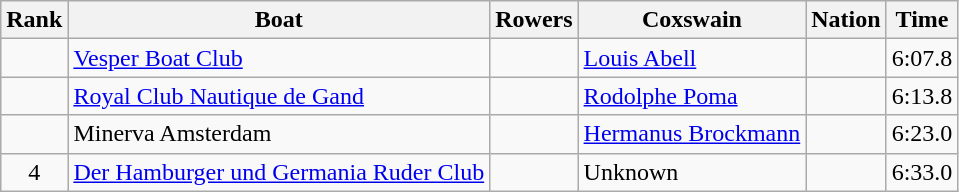<table class="wikitable sortable" style="text-align:center">
<tr>
<th>Rank</th>
<th>Boat</th>
<th>Rowers</th>
<th>Coxswain</th>
<th>Nation</th>
<th>Time</th>
</tr>
<tr>
<td></td>
<td align=left><a href='#'>Vesper Boat Club</a></td>
<td align=left></td>
<td align=left><a href='#'>Louis Abell</a></td>
<td align=left></td>
<td>6:07.8</td>
</tr>
<tr>
<td></td>
<td align=left><a href='#'>Royal Club Nautique de Gand</a></td>
<td align=left></td>
<td align=left><a href='#'>Rodolphe Poma</a></td>
<td align=left></td>
<td>6:13.8</td>
</tr>
<tr>
<td></td>
<td align=left>Minerva Amsterdam</td>
<td align=left></td>
<td align=left><a href='#'>Hermanus Brockmann</a></td>
<td align=left></td>
<td>6:23.0</td>
</tr>
<tr>
<td>4</td>
<td align=left><a href='#'>Der Hamburger und Germania Ruder Club</a></td>
<td align=left></td>
<td align=left>Unknown</td>
<td align=left></td>
<td>6:33.0</td>
</tr>
</table>
